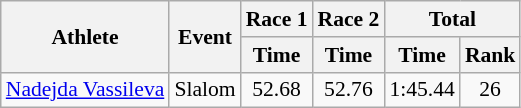<table class="wikitable" style="font-size:90%">
<tr>
<th rowspan="2">Athlete</th>
<th rowspan="2">Event</th>
<th>Race 1</th>
<th>Race 2</th>
<th colspan="2">Total</th>
</tr>
<tr>
<th>Time</th>
<th>Time</th>
<th>Time</th>
<th>Rank</th>
</tr>
<tr>
<td><a href='#'>Nadejda Vassileva</a></td>
<td>Slalom</td>
<td align="center">52.68</td>
<td align="center">52.76</td>
<td align="center">1:45.44</td>
<td align="center">26</td>
</tr>
</table>
